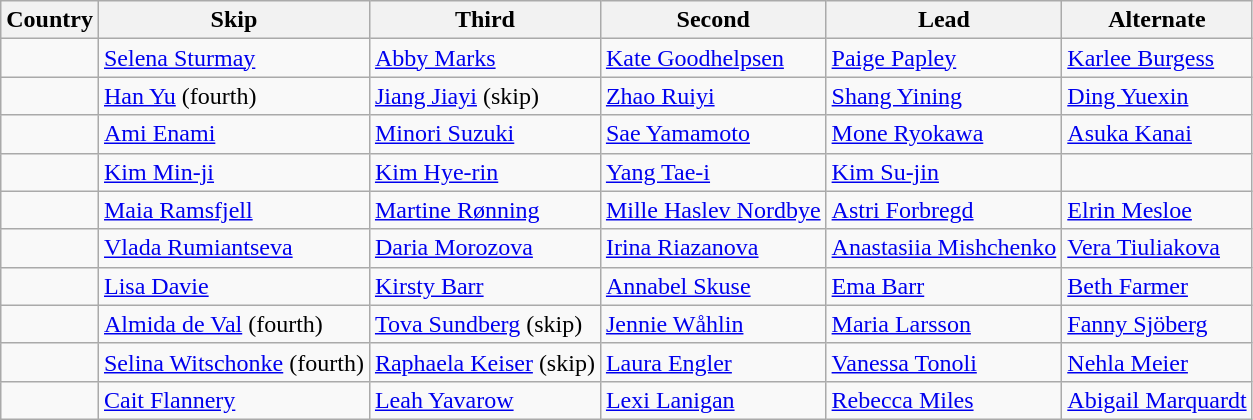<table class=wikitable>
<tr>
<th>Country</th>
<th>Skip</th>
<th>Third</th>
<th>Second</th>
<th>Lead</th>
<th>Alternate</th>
</tr>
<tr>
<td></td>
<td><a href='#'>Selena Sturmay</a></td>
<td><a href='#'>Abby Marks</a></td>
<td><a href='#'>Kate Goodhelpsen</a></td>
<td><a href='#'>Paige Papley</a></td>
<td><a href='#'>Karlee Burgess</a></td>
</tr>
<tr>
<td></td>
<td><a href='#'>Han Yu</a> (fourth)</td>
<td><a href='#'>Jiang Jiayi</a> (skip)</td>
<td><a href='#'>Zhao Ruiyi</a></td>
<td><a href='#'>Shang Yining</a></td>
<td><a href='#'>Ding Yuexin</a></td>
</tr>
<tr>
<td></td>
<td><a href='#'>Ami Enami</a></td>
<td><a href='#'>Minori Suzuki</a></td>
<td><a href='#'>Sae Yamamoto</a></td>
<td><a href='#'>Mone Ryokawa</a></td>
<td><a href='#'>Asuka Kanai</a></td>
</tr>
<tr>
<td></td>
<td><a href='#'>Kim Min-ji</a></td>
<td><a href='#'>Kim Hye-rin</a></td>
<td><a href='#'>Yang Tae-i</a></td>
<td><a href='#'>Kim Su-jin</a></td>
<td></td>
</tr>
<tr>
<td></td>
<td><a href='#'>Maia Ramsfjell</a></td>
<td><a href='#'>Martine Rønning</a></td>
<td><a href='#'>Mille Haslev Nordbye</a></td>
<td><a href='#'>Astri Forbregd</a></td>
<td><a href='#'>Elrin Mesloe</a></td>
</tr>
<tr>
<td></td>
<td><a href='#'>Vlada Rumiantseva</a></td>
<td><a href='#'>Daria Morozova</a></td>
<td><a href='#'>Irina Riazanova</a></td>
<td><a href='#'>Anastasiia Mishchenko</a></td>
<td><a href='#'>Vera Tiuliakova</a></td>
</tr>
<tr>
<td></td>
<td><a href='#'>Lisa Davie</a></td>
<td><a href='#'>Kirsty Barr</a></td>
<td><a href='#'>Annabel Skuse</a></td>
<td><a href='#'>Ema Barr</a></td>
<td><a href='#'>Beth Farmer</a></td>
</tr>
<tr>
<td></td>
<td><a href='#'>Almida de Val</a> (fourth)</td>
<td><a href='#'>Tova Sundberg</a> (skip)</td>
<td><a href='#'>Jennie Wåhlin</a></td>
<td><a href='#'>Maria Larsson</a></td>
<td><a href='#'>Fanny Sjöberg</a></td>
</tr>
<tr>
<td></td>
<td><a href='#'>Selina Witschonke</a> (fourth)</td>
<td><a href='#'>Raphaela Keiser</a> (skip)</td>
<td><a href='#'>Laura Engler</a></td>
<td><a href='#'>Vanessa Tonoli</a></td>
<td><a href='#'>Nehla Meier</a></td>
</tr>
<tr>
<td></td>
<td><a href='#'>Cait Flannery</a></td>
<td><a href='#'>Leah Yavarow</a></td>
<td><a href='#'>Lexi Lanigan</a></td>
<td><a href='#'>Rebecca Miles</a></td>
<td><a href='#'>Abigail Marquardt</a></td>
</tr>
</table>
